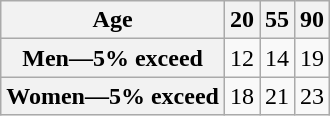<table class="wikitable">
<tr>
<th>Age</th>
<th>20</th>
<th>55</th>
<th>90</th>
</tr>
<tr>
<th>Men—5% exceed</th>
<td>12</td>
<td>14</td>
<td>19</td>
</tr>
<tr>
<th>Women—5% exceed</th>
<td>18</td>
<td>21</td>
<td>23</td>
</tr>
</table>
